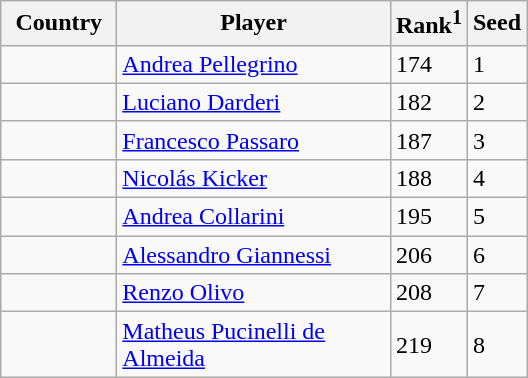<table class="sortable wikitable">
<tr>
<th width="70">Country</th>
<th width="175">Player</th>
<th>Rank<sup>1</sup></th>
<th>Seed</th>
</tr>
<tr>
<td></td>
<td><a href='#'>Andrea Pellegrino</a></td>
<td>174</td>
<td>1</td>
</tr>
<tr>
<td></td>
<td><a href='#'>Luciano Darderi</a></td>
<td>182</td>
<td>2</td>
</tr>
<tr>
<td></td>
<td><a href='#'>Francesco Passaro</a></td>
<td>187</td>
<td>3</td>
</tr>
<tr>
<td></td>
<td><a href='#'>Nicolás Kicker</a></td>
<td>188</td>
<td>4</td>
</tr>
<tr>
<td></td>
<td><a href='#'>Andrea Collarini</a></td>
<td>195</td>
<td>5</td>
</tr>
<tr>
<td></td>
<td><a href='#'>Alessandro Giannessi</a></td>
<td>206</td>
<td>6</td>
</tr>
<tr>
<td></td>
<td><a href='#'>Renzo Olivo</a></td>
<td>208</td>
<td>7</td>
</tr>
<tr>
<td></td>
<td><a href='#'>Matheus Pucinelli de Almeida</a></td>
<td>219</td>
<td>8</td>
</tr>
</table>
